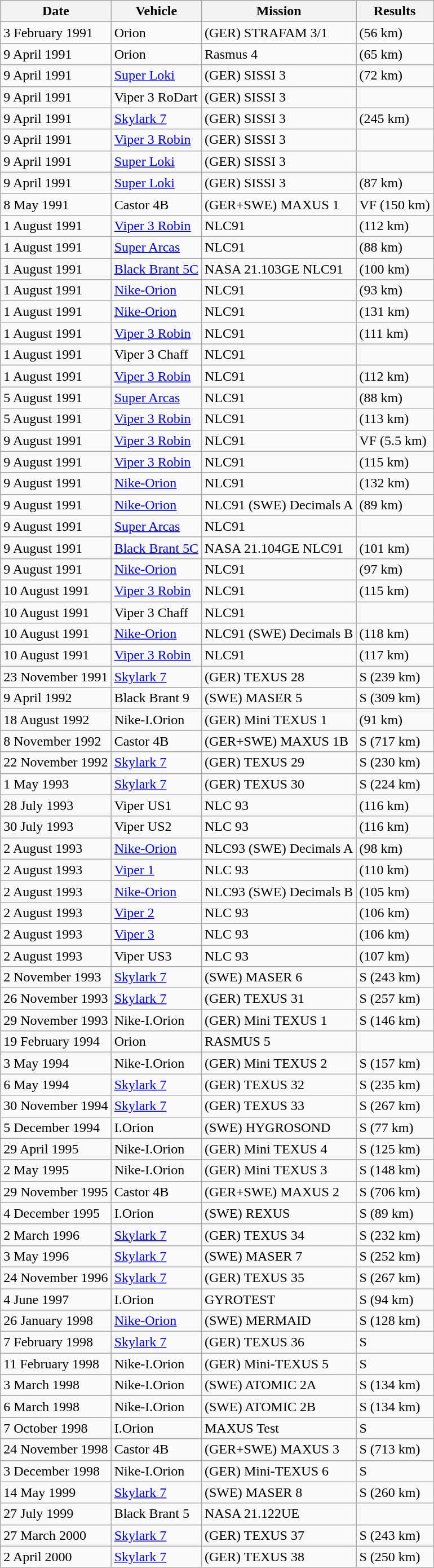<table class="wikitable small">
<tr>
<th>Date</th>
<th>Vehicle</th>
<th>Mission</th>
<th>Results</th>
</tr>
<tr>
<td>3 February 1991</td>
<td>Orion</td>
<td>(GER) STRAFAM 3/1</td>
<td>(56 km)</td>
</tr>
<tr>
<td>9 April 1991</td>
<td>Orion</td>
<td>Rasmus 4</td>
<td>(65 km)</td>
</tr>
<tr>
<td>9 April 1991</td>
<td><a href='#'>Super Loki</a></td>
<td>(GER) SISSI 3</td>
<td>(72 km)</td>
</tr>
<tr>
<td>9 April 1991</td>
<td>Viper 3 RoDart</td>
<td>(GER) SISSI 3</td>
<td> </td>
</tr>
<tr>
<td>9 April 1991</td>
<td><a href='#'>Skylark 7</a></td>
<td>(GER) SISSI 3</td>
<td>(245 km)</td>
</tr>
<tr>
<td>9 April 1991</td>
<td><a href='#'>Viper 3 Robin</a></td>
<td>(GER) SISSI 3</td>
<td> </td>
</tr>
<tr>
<td>9 April 1991</td>
<td><a href='#'>Super Loki</a></td>
<td>(GER) SISSI 3</td>
<td> </td>
</tr>
<tr>
<td>9 April 1991</td>
<td><a href='#'>Super Loki</a></td>
<td>(GER) SISSI 3</td>
<td>(87 km)</td>
</tr>
<tr>
<td>8 May 1991</td>
<td>Castor 4B</td>
<td>(GER+SWE) MAXUS 1</td>
<td>VF (150 km)</td>
</tr>
<tr>
<td>1 August 1991</td>
<td><a href='#'>Viper 3 Robin</a></td>
<td>NLC91</td>
<td>(112 km)</td>
</tr>
<tr>
<td>1 August 1991</td>
<td><a href='#'>Super Arcas</a></td>
<td>NLC91</td>
<td>(88 km)</td>
</tr>
<tr>
<td>1 August 1991</td>
<td><a href='#'>Black Brant 5C</a></td>
<td>NASA 21.103GE NLC91</td>
<td>(100 km)</td>
</tr>
<tr>
<td>1 August 1991</td>
<td><a href='#'>Nike-Orion</a></td>
<td>NLC91</td>
<td>(93 km)</td>
</tr>
<tr>
<td>1 August 1991</td>
<td><a href='#'>Nike-Orion</a></td>
<td>NLC91</td>
<td>(131 km)</td>
</tr>
<tr>
<td>1 August 1991</td>
<td><a href='#'>Viper 3 Robin</a></td>
<td>NLC91</td>
<td>(111 km)</td>
</tr>
<tr>
<td>1 August 1991</td>
<td>Viper 3 Chaff</td>
<td>NLC91</td>
<td> </td>
</tr>
<tr>
<td>1 August 1991</td>
<td><a href='#'>Viper 3 Robin</a></td>
<td>NLC91</td>
<td>(112 km)</td>
</tr>
<tr>
<td>5 August 1991</td>
<td><a href='#'>Super Arcas</a></td>
<td>NLC91</td>
<td>(88 km)</td>
</tr>
<tr>
<td>5 August 1991</td>
<td><a href='#'>Viper 3 Robin</a></td>
<td>NLC91</td>
<td>(113 km)</td>
</tr>
<tr>
<td>9 August 1991</td>
<td><a href='#'>Viper 3 Robin</a></td>
<td>NLC91</td>
<td>VF (5.5 km)</td>
</tr>
<tr>
<td>9 August 1991</td>
<td><a href='#'>Viper 3 Robin</a></td>
<td>NLC91</td>
<td>(115 km)</td>
</tr>
<tr>
<td>9 August 1991</td>
<td><a href='#'>Nike-Orion</a></td>
<td>NLC91</td>
<td>(132 km)</td>
</tr>
<tr>
<td>9 August 1991</td>
<td><a href='#'>Nike-Orion</a></td>
<td>NLC91 (SWE) Decimals A</td>
<td>(89 km)</td>
</tr>
<tr>
<td>9 August 1991</td>
<td><a href='#'>Super Arcas</a></td>
<td>NLC91</td>
<td> </td>
</tr>
<tr>
<td>9 August 1991</td>
<td><a href='#'>Black Brant 5C</a></td>
<td>NASA 21.104GE NLC91</td>
<td>(101 km)</td>
</tr>
<tr>
<td>9 August 1991</td>
<td><a href='#'>Nike-Orion</a></td>
<td>NLC91</td>
<td>(97 km)</td>
</tr>
<tr>
<td>10 August 1991</td>
<td><a href='#'>Viper 3 Robin</a></td>
<td>NLC91</td>
<td>(115 km)</td>
</tr>
<tr>
<td>10 August 1991</td>
<td>Viper 3 Chaff</td>
<td>NLC91</td>
<td> </td>
</tr>
<tr>
<td>10 August 1991</td>
<td><a href='#'>Nike-Orion</a></td>
<td>NLC91 (SWE) Decimals B</td>
<td>(118 km)</td>
</tr>
<tr>
<td>10 August 1991</td>
<td><a href='#'>Viper 3 Robin</a></td>
<td>NLC91</td>
<td>(117 km)</td>
</tr>
<tr>
<td>23 November 1991</td>
<td><a href='#'>Skylark 7</a></td>
<td>(GER) TEXUS 28</td>
<td>S (239 km)</td>
</tr>
<tr>
<td>9 April 1992</td>
<td>Black Brant 9</td>
<td>(SWE) MASER 5</td>
<td>S (309 km)</td>
</tr>
<tr>
<td>18 August 1992</td>
<td>Nike-I.Orion</td>
<td>(GER) Mini TEXUS 1</td>
<td>(91 km)</td>
</tr>
<tr>
<td>8 November 1992</td>
<td>Castor 4B</td>
<td>(GER+SWE) MAXUS 1B</td>
<td>S (717 km)</td>
</tr>
<tr>
<td>22 November 1992</td>
<td><a href='#'>Skylark 7</a></td>
<td>(GER) TEXUS 29</td>
<td>S (230 km)</td>
</tr>
<tr>
<td>1 May 1993</td>
<td><a href='#'>Skylark 7</a></td>
<td>(GER) TEXUS 30</td>
<td>S (224 km)</td>
</tr>
<tr>
<td>28 July 1993</td>
<td>Viper US1</td>
<td>NLC 93</td>
<td>(116 km)</td>
</tr>
<tr>
<td>30 July 1993</td>
<td>Viper US2</td>
<td>NLC 93</td>
<td>(116 km)</td>
</tr>
<tr>
<td>2 August 1993</td>
<td><a href='#'>Nike-Orion</a></td>
<td>NLC93 (SWE) Decimals A</td>
<td>(98 km)</td>
</tr>
<tr>
<td>2 August 1993</td>
<td><a href='#'>Viper 1</a></td>
<td>NLC 93</td>
<td>(110 km)</td>
</tr>
<tr>
<td>2 August 1993</td>
<td><a href='#'>Nike-Orion</a></td>
<td>NLC93 (SWE) Decimals B</td>
<td>(105 km)</td>
</tr>
<tr>
<td>2 August 1993</td>
<td><a href='#'>Viper 2</a></td>
<td>NLC 93</td>
<td>(106 km)</td>
</tr>
<tr>
<td>2 August 1993</td>
<td><a href='#'>Viper 3</a></td>
<td>NLC 93</td>
<td>(106 km)</td>
</tr>
<tr>
<td>2 August 1993</td>
<td>Viper US3</td>
<td>NLC 93</td>
<td>(107 km)</td>
</tr>
<tr>
<td>2 November 1993</td>
<td><a href='#'>Skylark 7</a></td>
<td>(SWE) MASER 6</td>
<td>S (243 km)</td>
</tr>
<tr>
<td>26 November 1993</td>
<td><a href='#'>Skylark 7</a></td>
<td>(GER) TEXUS 31</td>
<td>S (257 km)</td>
</tr>
<tr>
<td>29 November 1993</td>
<td>Nike-I.Orion</td>
<td>(GER) Mini TEXUS 1</td>
<td>S (146 km)</td>
</tr>
<tr>
<td>19 February 1994</td>
<td>Orion</td>
<td>RASMUS 5</td>
<td> </td>
</tr>
<tr>
<td>3 May 1994</td>
<td>Nike-I.Orion</td>
<td>(GER) Mini TEXUS 2</td>
<td>S (157 km)</td>
</tr>
<tr>
<td>6 May 1994</td>
<td><a href='#'>Skylark 7</a></td>
<td>(GER) TEXUS 32</td>
<td>S (235 km)</td>
</tr>
<tr>
<td>30 November 1994</td>
<td><a href='#'>Skylark 7</a></td>
<td>(GER) TEXUS 33</td>
<td>S (267 km)</td>
</tr>
<tr>
<td>5 December 1994</td>
<td>I.Orion</td>
<td>(SWE) HYGROSOND</td>
<td>S (77 km)</td>
</tr>
<tr>
<td>29 April 1995</td>
<td>Nike-I.Orion</td>
<td>(GER) Mini TEXUS 4</td>
<td>S (125 km)</td>
</tr>
<tr>
<td>2 May 1995</td>
<td>Nike-I.Orion</td>
<td>(GER) Mini TEXUS 3</td>
<td>S (148 km)</td>
</tr>
<tr>
<td>29 November 1995</td>
<td>Castor 4B</td>
<td>(GER+SWE) MAXUS 2</td>
<td>S (706 km)</td>
</tr>
<tr>
<td>4 December 1995</td>
<td>I.Orion</td>
<td>(SWE) REXUS</td>
<td>S (89 km)</td>
</tr>
<tr>
<td>2 March 1996</td>
<td><a href='#'>Skylark 7</a></td>
<td>(GER) TEXUS 34</td>
<td>S (232 km)</td>
</tr>
<tr>
<td>3 May 1996</td>
<td><a href='#'>Skylark 7</a></td>
<td>(SWE) MASER 7</td>
<td>S (252 km)</td>
</tr>
<tr>
<td>24 November 1996</td>
<td><a href='#'>Skylark 7</a></td>
<td>(GER) TEXUS 35</td>
<td>S (267 km)</td>
</tr>
<tr>
<td>4 June 1997</td>
<td>I.Orion</td>
<td>GYROTEST</td>
<td>S (94 km)</td>
</tr>
<tr>
<td>26 January 1998</td>
<td><a href='#'>Nike-Orion</a></td>
<td>(SWE) MERMAID</td>
<td>S (128 km)</td>
</tr>
<tr>
<td>7 February 1998</td>
<td><a href='#'>Skylark 7</a></td>
<td>(GER) TEXUS 36</td>
<td>S</td>
</tr>
<tr>
<td>11 February 1998</td>
<td>Nike-I.Orion</td>
<td>(GER) Mini-TEXUS 5</td>
<td>S</td>
</tr>
<tr>
<td>3 March 1998</td>
<td>Nike-I.Orion</td>
<td>(SWE) ATOMIC 2A</td>
<td>S (134 km)</td>
</tr>
<tr>
<td>6 March 1998</td>
<td>Nike-I.Orion</td>
<td>(SWE) ATOMIC 2B</td>
<td>S (134 km)</td>
</tr>
<tr>
<td>7 October 1998</td>
<td>I.Orion</td>
<td>MAXUS Test</td>
<td>S</td>
</tr>
<tr>
<td>24 November 1998</td>
<td>Castor 4B</td>
<td>(GER+SWE) MAXUS 3</td>
<td>S (713 km)</td>
</tr>
<tr>
<td>3 December 1998</td>
<td>Nike-I.Orion</td>
<td>(GER) Mini-TEXUS 6</td>
<td>S</td>
</tr>
<tr>
<td>14 May 1999</td>
<td><a href='#'>Skylark 7</a></td>
<td>(SWE) MASER 8</td>
<td>S (260 km)</td>
</tr>
<tr>
<td>27 July 1999</td>
<td>Black Brant 5</td>
<td>NASA 21.122UE</td>
<td> </td>
</tr>
<tr>
<td>27 March 2000</td>
<td><a href='#'>Skylark 7</a></td>
<td>(GER) TEXUS 37</td>
<td>S (243 km)</td>
</tr>
<tr>
<td>2 April 2000</td>
<td><a href='#'>Skylark 7</a></td>
<td>(GER) TEXUS 38</td>
<td>S (250 km)</td>
</tr>
</table>
